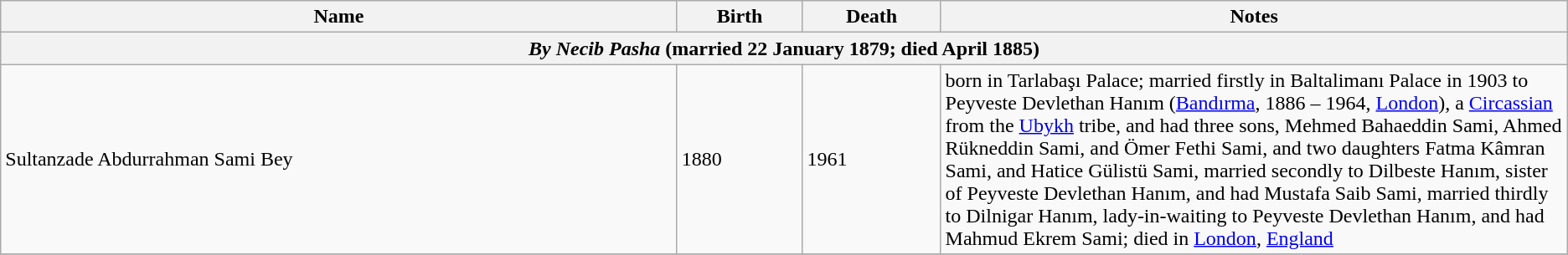<table class="wikitable">
<tr>
<th>Name</th>
<th>Birth</th>
<th>Death</th>
<th style="width:40%;">Notes</th>
</tr>
<tr>
<th colspan="4"><strong><em>By Necib Pasha</em></strong> (married 22 January 1879; died April 1885)</th>
</tr>
<tr>
<td>Sultanzade Abdurrahman Sami Bey</td>
<td>1880</td>
<td>1961</td>
<td>born in Tarlabaşı Palace; married firstly in Baltalimanı Palace in 1903 to Peyveste Devlethan Hanım (<a href='#'>Bandırma</a>, 1886 – 1964, <a href='#'>London</a>), a <a href='#'>Circassian</a> from the <a href='#'>Ubykh</a> tribe, and had three sons, Mehmed Bahaeddin Sami, Ahmed Rükneddin Sami, and Ömer Fethi Sami, and two daughters Fatma Kâmran Sami, and Hatice Gülistü Sami, married secondly to Dilbeste Hanım, sister of Peyveste Devlethan Hanım, and had Mustafa Saib Sami, married thirdly to Dilnigar Hanım, lady-in-waiting to Peyveste Devlethan Hanım, and had Mahmud Ekrem Sami; died in <a href='#'>London</a>, <a href='#'>England</a></td>
</tr>
<tr>
</tr>
</table>
